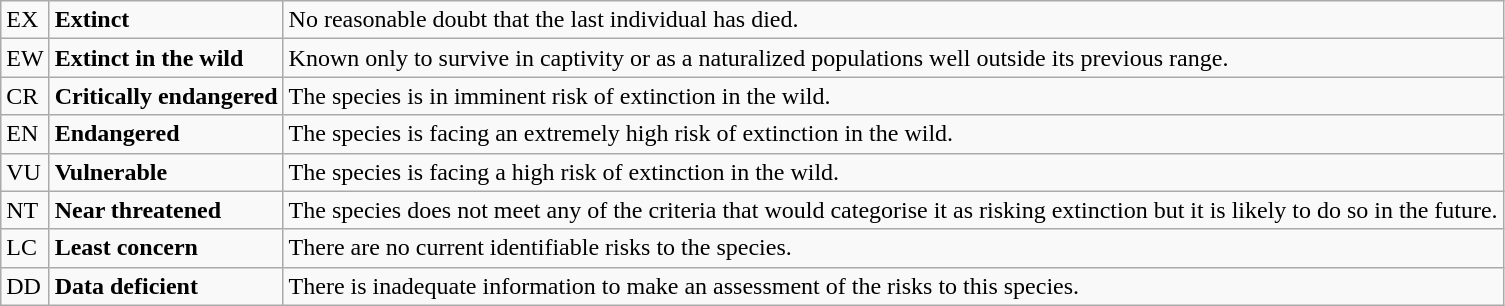<table class="wikitable" style="text-align:left">
<tr>
<td>EX</td>
<td><strong>Extinct</strong></td>
<td>No reasonable doubt that the last individual has died.</td>
</tr>
<tr>
<td>EW</td>
<td><strong>Extinct in the wild</strong></td>
<td>Known only to survive in captivity or as a naturalized populations well outside its previous range.</td>
</tr>
<tr>
<td>CR</td>
<td><strong>Critically endangered</strong></td>
<td>The species is in imminent risk of extinction in the wild.</td>
</tr>
<tr>
<td>EN</td>
<td><strong>Endangered</strong></td>
<td>The species is facing an extremely high risk of extinction in the wild.</td>
</tr>
<tr>
<td>VU</td>
<td><strong>Vulnerable</strong></td>
<td>The species is facing a high risk of extinction in the wild.</td>
</tr>
<tr>
<td>NT</td>
<td><strong>Near threatened</strong></td>
<td>The species does not meet any of the criteria that would categorise it as risking extinction but it is likely to do so in the future.</td>
</tr>
<tr>
<td>LC</td>
<td><strong>Least concern</strong></td>
<td>There are no current identifiable risks to the species.</td>
</tr>
<tr>
<td>DD</td>
<td><strong>Data deficient</strong></td>
<td>There is inadequate information to make an assessment of the risks to this species.</td>
</tr>
</table>
